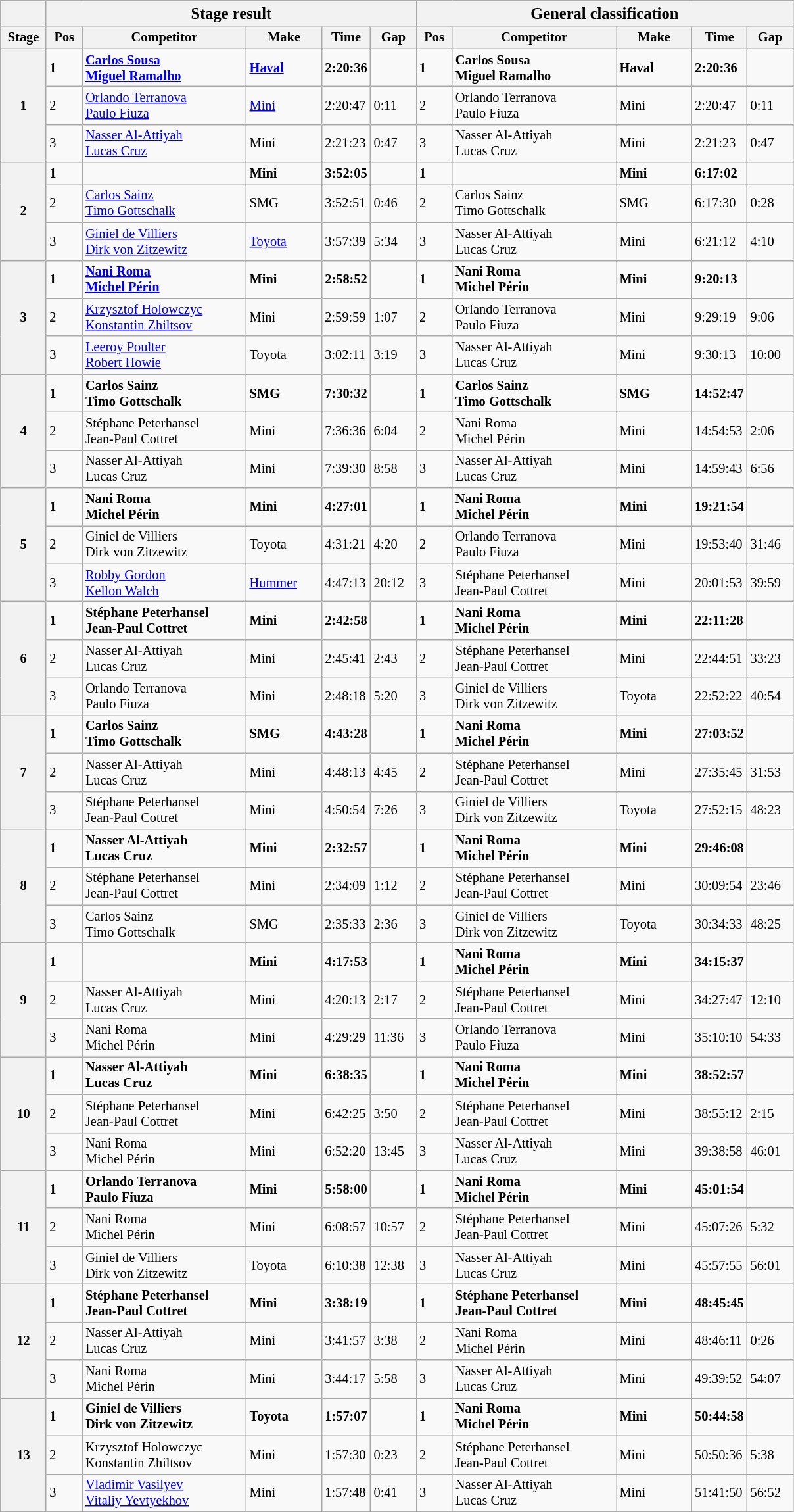<table class="wikitable" style="font-size:85%;">
<tr>
<th></th>
<th colspan=5><big>Stage result </big></th>
<th colspan=5><big>General classification</big></th>
</tr>
<tr>
<th width="40px">Stage</th>
<th width="30px">Pos</th>
<th width="160px">Competitor</th>
<th width="70px">Make</th>
<th width="40px">Time</th>
<th width="40px">Gap</th>
<th width="30px">Pos</th>
<th width="160px">Competitor</th>
<th width="70px">Make</th>
<th width="40px">Time</th>
<th width="40px">Gap</th>
</tr>
<tr>
<th rowspan=3>1</th>
<td><strong>1</strong></td>
<td><strong> <a href='#'>Carlos Sousa</a> <br>  <a href='#'>Miguel Ramalho</a></strong></td>
<td><strong><a href='#'>Haval</a></strong></td>
<td><strong>2:20:36</strong></td>
<td></td>
<td><strong>1</strong></td>
<td><strong> Carlos Sousa <br>  Miguel Ramalho</strong></td>
<td><strong>Haval</strong></td>
<td><strong>2:20:36</strong></td>
<td></td>
</tr>
<tr>
<td>2</td>
<td> <a href='#'>Orlando Terranova</a> <br>  <a href='#'>Paulo Fiuza</a></td>
<td><a href='#'>Mini</a></td>
<td>2:20:47</td>
<td>0:11</td>
<td>2</td>
<td> Orlando Terranova <br>  Paulo Fiuza</td>
<td>Mini</td>
<td>2:20:47</td>
<td>0:11</td>
</tr>
<tr>
<td>3</td>
<td> <a href='#'>Nasser Al-Attiyah</a> <br>  <a href='#'>Lucas Cruz</a></td>
<td>Mini</td>
<td>2:21:23</td>
<td>0:47</td>
<td>3</td>
<td> Nasser Al-Attiyah <br>  Lucas Cruz</td>
<td>Mini</td>
<td>2:21:23</td>
<td>0:47</td>
</tr>
<tr>
<th rowspan=3>2</th>
<td><strong>1</strong></td>
<td><strong></strong></td>
<td><strong>Mini</strong></td>
<td><strong>3:52:05</strong></td>
<td></td>
<td><strong>1</strong></td>
<td><strong></strong></td>
<td><strong>Mini</strong></td>
<td><strong>6:17:02</strong></td>
<td></td>
</tr>
<tr>
<td>2</td>
<td> <a href='#'>Carlos Sainz</a><br> <a href='#'>Timo Gottschalk</a></td>
<td>SMG</td>
<td>3:52:51</td>
<td>0:46</td>
<td>2</td>
<td> Carlos Sainz<br> Timo Gottschalk</td>
<td>SMG</td>
<td>6:17:30</td>
<td>0:28</td>
</tr>
<tr>
<td>3</td>
<td> <a href='#'>Giniel de Villiers</a><br> <a href='#'>Dirk von Zitzewitz</a></td>
<td><a href='#'>Toyota</a></td>
<td>3:57:39</td>
<td>5:34</td>
<td>3</td>
<td> Nasser Al-Attiyah<br> Lucas Cruz</td>
<td>Mini</td>
<td>6:21:12</td>
<td>4:10</td>
</tr>
<tr>
<th rowspan=3>3</th>
<td><strong>1</strong></td>
<td><strong> <a href='#'>Nani Roma</a><br> <a href='#'>Michel Périn</a></strong></td>
<td><strong>Mini</strong></td>
<td><strong>2:58:52</strong></td>
<td></td>
<td><strong>1</strong></td>
<td><strong> Nani Roma<br> Michel Périn</strong></td>
<td><strong>Mini</strong></td>
<td><strong>9:20:13</strong></td>
<td></td>
</tr>
<tr>
<td>2</td>
<td> <a href='#'>Krzysztof Holowczyc</a><br> <a href='#'>Konstantin Zhiltsov</a></td>
<td>Mini</td>
<td>2:59:59</td>
<td>1:07</td>
<td>2</td>
<td> Orlando Terranova <br>  Paulo Fiuza</td>
<td>Mini</td>
<td>9:29:19</td>
<td>9:06</td>
</tr>
<tr>
<td>3</td>
<td> <a href='#'>Leeroy Poulter</a><br> <a href='#'>Robert Howie</a></td>
<td>Toyota</td>
<td>3:02:11</td>
<td>3:19</td>
<td>3</td>
<td> Nasser Al-Attiyah<br> Lucas Cruz</td>
<td>Mini</td>
<td>9:30:13</td>
<td>10:00</td>
</tr>
<tr>
<th rowspan=3>4</th>
<td><strong>1</strong></td>
<td><strong> Carlos Sainz<br> Timo Gottschalk</strong></td>
<td><strong>SMG</strong></td>
<td><strong>7:30:32</strong></td>
<td></td>
<td><strong>1</strong></td>
<td><strong> Carlos Sainz<br> Timo Gottschalk</strong></td>
<td><strong>SMG</strong></td>
<td><strong>14:52:47</strong></td>
<td></td>
</tr>
<tr>
<td>2</td>
<td> Stéphane Peterhansel<br> Jean-Paul Cottret</td>
<td>Mini</td>
<td>7:36:36</td>
<td>6:04</td>
<td>2</td>
<td> Nani Roma<br> Michel Périn</td>
<td>Mini</td>
<td>14:54:53</td>
<td>2:06</td>
</tr>
<tr>
<td>3</td>
<td> Nasser Al-Attiyah <br>  Lucas Cruz</td>
<td>Mini</td>
<td>7:39:30</td>
<td>8:58</td>
<td>3</td>
<td> Nasser Al-Attiyah <br>  Lucas Cruz</td>
<td>Mini</td>
<td>14:59:43</td>
<td>6:56</td>
</tr>
<tr>
<th rowspan=3>5</th>
<td><strong>1</strong></td>
<td><strong> Nani Roma<br> Michel Périn</strong></td>
<td><strong>Mini</strong></td>
<td><strong>4:27:01</strong></td>
<td></td>
<td><strong>1</strong></td>
<td><strong> Nani Roma<br> Michel Périn</strong></td>
<td><strong>Mini</strong></td>
<td><strong>19:21:54</strong></td>
<td></td>
</tr>
<tr>
<td>2</td>
<td> Giniel de Villiers<br> Dirk von Zitzewitz</td>
<td>Toyota</td>
<td>4:31:21</td>
<td>4:20</td>
<td>2</td>
<td> Orlando Terranova <br>  Paulo Fiuza</td>
<td>Mini</td>
<td>19:53:40</td>
<td>31:46</td>
</tr>
<tr>
<td>3</td>
<td> <a href='#'>Robby Gordon</a><br> <a href='#'>Kellon Walch</a></td>
<td><a href='#'>Hummer</a></td>
<td>4:47:13</td>
<td>20:12</td>
<td>3</td>
<td> Stéphane Peterhansel<br> Jean-Paul Cottret</td>
<td>Mini</td>
<td>20:01:53</td>
<td>39:59</td>
</tr>
<tr>
<th rowspan=3>6</th>
<td><strong>1</strong></td>
<td><strong> Stéphane Peterhansel<br> Jean-Paul Cottret</strong></td>
<td><strong>Mini</strong></td>
<td><strong>2:42:58</strong></td>
<td></td>
<td><strong>1</strong></td>
<td><strong> Nani Roma<br> Michel Périn</strong></td>
<td><strong>Mini</strong></td>
<td><strong>22:11:28</strong></td>
<td></td>
</tr>
<tr>
<td>2</td>
<td> Nasser Al-Attiyah <br>  Lucas Cruz</td>
<td>Mini</td>
<td>2:45:41</td>
<td>2:43</td>
<td>2</td>
<td> Stéphane Peterhansel<br> Jean-Paul Cottret</td>
<td>Mini</td>
<td>22:44:51</td>
<td>33:23</td>
</tr>
<tr>
<td>3</td>
<td> Orlando Terranova <br>  Paulo Fiuza</td>
<td>Mini</td>
<td>2:48:18</td>
<td>5:20</td>
<td>3</td>
<td> Giniel de Villiers<br> Dirk von Zitzewitz</td>
<td>Toyota</td>
<td>22:52:22</td>
<td>40:54</td>
</tr>
<tr>
<th rowspan=3>7</th>
<td><strong>1</strong></td>
<td><strong> Carlos Sainz<br> Timo Gottschalk</strong></td>
<td><strong>SMG</strong></td>
<td><strong>4:43:28</strong></td>
<td></td>
<td><strong>1</strong></td>
<td><strong> Nani Roma<br> Michel Périn</strong></td>
<td><strong>Mini</strong></td>
<td><strong>27:03:52</strong></td>
<td></td>
</tr>
<tr>
<td>2</td>
<td> Nasser Al-Attiyah <br>  Lucas Cruz</td>
<td>Mini</td>
<td>4:48:13</td>
<td>4:45</td>
<td>2</td>
<td> Stéphane Peterhansel<br> Jean-Paul Cottret</td>
<td>Mini</td>
<td>27:35:45</td>
<td>31:53</td>
</tr>
<tr>
<td>3</td>
<td> Stéphane Peterhansel<br> Jean-Paul Cottret</td>
<td>Mini</td>
<td>4:50:54</td>
<td>7:26</td>
<td>3</td>
<td> Giniel de Villiers<br> Dirk von Zitzewitz</td>
<td>Toyota</td>
<td>27:52:15</td>
<td>48:23</td>
</tr>
<tr>
<th rowspan=3>8</th>
<td><strong>1</strong></td>
<td><strong> Nasser Al-Attiyah <br>  Lucas Cruz</strong></td>
<td><strong>Mini</strong></td>
<td><strong>2:32:57</strong></td>
<td></td>
<td><strong>1</strong></td>
<td><strong> Nani Roma<br> Michel Périn</strong></td>
<td><strong>Mini</strong></td>
<td><strong>29:46:08</strong></td>
<td></td>
</tr>
<tr>
<td>2</td>
<td> Stéphane Peterhansel<br> Jean-Paul Cottret</td>
<td>Mini</td>
<td>2:34:09</td>
<td>1:12</td>
<td>2</td>
<td> Stéphane Peterhansel<br> Jean-Paul Cottret</td>
<td>Mini</td>
<td>30:09:54</td>
<td>23:46</td>
</tr>
<tr>
<td>3</td>
<td> Carlos Sainz<br> Timo Gottschalk</td>
<td>SMG</td>
<td>2:35:33</td>
<td>2:36</td>
<td>3</td>
<td> Giniel de Villiers<br> Dirk von Zitzewitz</td>
<td>Toyota</td>
<td>30:34:33</td>
<td>48:25</td>
</tr>
<tr>
<th rowspan=3>9</th>
<td><strong>1</strong></td>
<td><strong></strong></td>
<td><strong>Mini</strong></td>
<td><strong>4:17:53</strong></td>
<td></td>
<td><strong>1</strong></td>
<td><strong> Nani Roma<br> Michel Périn</strong></td>
<td><strong>Mini</strong></td>
<td><strong>34:15:37</strong></td>
<td></td>
</tr>
<tr>
<td>2</td>
<td> Nasser Al-Attiyah <br>  Lucas Cruz</td>
<td>Mini</td>
<td>4:20:13</td>
<td>2:17</td>
<td>2</td>
<td> Stéphane Peterhansel<br> Jean-Paul Cottret</td>
<td>Mini</td>
<td>34:27:47</td>
<td>12:10</td>
</tr>
<tr>
<td>3</td>
<td> Nani Roma<br> Michel Périn</td>
<td>Mini</td>
<td>4:29:29</td>
<td>11:36</td>
<td>3</td>
<td> Orlando Terranova <br>  Paulo Fiuza</td>
<td>Mini</td>
<td>35:10:10</td>
<td>54:33</td>
</tr>
<tr>
<th rowspan=3>10</th>
<td><strong>1</strong></td>
<td><strong> Nasser Al-Attiyah <br>  Lucas Cruz</strong></td>
<td><strong>Mini</strong></td>
<td><strong>6:38:35</strong></td>
<td></td>
<td><strong>1</strong></td>
<td><strong> Nani Roma<br> Michel Périn</strong></td>
<td><strong>Mini</strong></td>
<td><strong>38:52:57</strong></td>
<td></td>
</tr>
<tr>
<td>2</td>
<td> Stéphane Peterhansel<br> Jean-Paul Cottret</td>
<td>Mini</td>
<td>6:42:25</td>
<td>3:50</td>
<td>2</td>
<td> Stéphane Peterhansel<br> Jean-Paul Cottret</td>
<td>Mini</td>
<td>38:55:12</td>
<td>2:15</td>
</tr>
<tr>
<td>3</td>
<td> Nani Roma<br> Michel Périn</td>
<td>Mini</td>
<td>6:52:20</td>
<td>13:45</td>
<td>3</td>
<td> Nasser Al-Attiyah <br>  Lucas Cruz</td>
<td>Mini</td>
<td>39:38:58</td>
<td>46:01</td>
</tr>
<tr>
<th rowspan=3>11</th>
<td><strong>1</strong></td>
<td><strong> Orlando Terranova <br>  Paulo Fiuza</strong></td>
<td><strong>Mini</strong></td>
<td><strong>5:58:00</strong></td>
<td></td>
<td><strong>1</strong></td>
<td><strong> Nani Roma<br> Michel Périn</strong></td>
<td><strong>Mini</strong></td>
<td><strong>45:01:54</strong></td>
<td></td>
</tr>
<tr>
<td>2</td>
<td> Nani Roma<br> Michel Périn</td>
<td>Mini</td>
<td>6:08:57</td>
<td>10:57</td>
<td>2</td>
<td> Stéphane Peterhansel<br> Jean-Paul Cottret</td>
<td>Mini</td>
<td>45:07:26</td>
<td>5:32</td>
</tr>
<tr>
<td>3</td>
<td> Giniel de Villiers<br> Dirk von Zitzewitz</td>
<td>Toyota</td>
<td>6:10:38</td>
<td>12:38</td>
<td>3</td>
<td> Nasser Al-Attiyah <br>  Lucas Cruz</td>
<td>Mini</td>
<td>45:57:55</td>
<td>56:01</td>
</tr>
<tr>
<th rowspan=3>12</th>
<td><strong>1</strong></td>
<td><strong> Stéphane Peterhansel<br> Jean-Paul Cottret</strong></td>
<td><strong>Mini</strong></td>
<td><strong>3:38:19</strong></td>
<td></td>
<td><strong>1</strong></td>
<td><strong> Stéphane Peterhansel<br> Jean-Paul Cottret</strong></td>
<td><strong>Mini</strong></td>
<td><strong>48:45:45</strong></td>
<td></td>
</tr>
<tr>
<td>2</td>
<td> Nasser Al-Attiyah <br>  Lucas Cruz</td>
<td>Mini</td>
<td>3:41:57</td>
<td>3:38</td>
<td>2</td>
<td> Nani Roma<br> Michel Périn</td>
<td>Mini</td>
<td>48:46:11</td>
<td>0:26</td>
</tr>
<tr>
<td>3</td>
<td> Nani Roma<br> Michel Périn</td>
<td>Mini</td>
<td>3:44:17</td>
<td>5:58</td>
<td>3</td>
<td> Nasser Al-Attiyah <br>  Lucas Cruz</td>
<td>Mini</td>
<td>49:39:52</td>
<td>54:07</td>
</tr>
<tr>
<th rowspan=3>13</th>
<td><strong>1</strong></td>
<td><strong> Giniel de Villiers<br> Dirk von Zitzewitz</strong></td>
<td><strong>Toyota</strong></td>
<td><strong>1:57:07</strong></td>
<td></td>
<td><strong>1</strong></td>
<td><strong> Nani Roma<br> Michel Périn</strong></td>
<td><strong>Mini</strong></td>
<td><strong>50:44:58</strong></td>
<td></td>
</tr>
<tr>
<td>2</td>
<td> Krzysztof Holowczyc<br> Konstantin Zhiltsov</td>
<td>Mini</td>
<td>1:57:30</td>
<td>0:23</td>
<td>2</td>
<td> Stéphane Peterhansel<br> Jean-Paul Cottret</td>
<td>Mini</td>
<td>50:50:36</td>
<td>5:38</td>
</tr>
<tr>
<td>3</td>
<td> <a href='#'>Vladimir Vasilyev</a><br> <a href='#'>Vitaliy Yevtyekhov</a></td>
<td>Mini</td>
<td>1:57:48</td>
<td>0:41</td>
<td>3</td>
<td> Nasser Al-Attiyah <br>  Lucas Cruz</td>
<td>Mini</td>
<td>51:41:50</td>
<td>56:52</td>
</tr>
</table>
